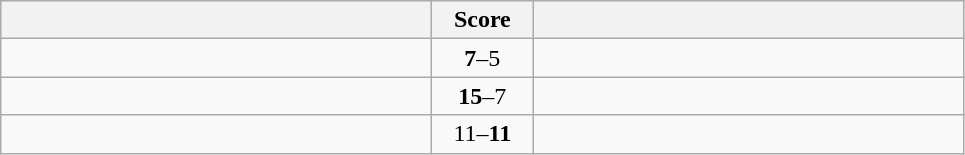<table class="wikitable" style="text-align: center;">
<tr>
<th width=280></th>
<th width=60>Score</th>
<th width=280></th>
</tr>
<tr>
<td align=left><strong></strong></td>
<td><strong>7</strong>–5</td>
<td align=left></td>
</tr>
<tr>
<td align=left><strong></strong></td>
<td><strong>15</strong>–7</td>
<td align=left></td>
</tr>
<tr>
<td align=left></td>
<td>11–<strong>11</strong></td>
<td align=left><strong></td>
</tr>
</table>
